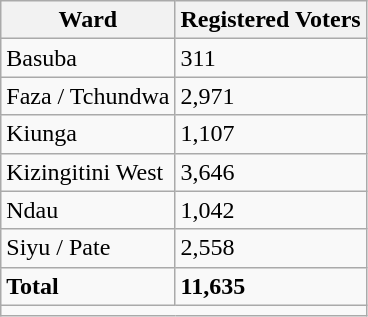<table class="wikitable">
<tr>
<th>Ward</th>
<th>Registered Voters</th>
</tr>
<tr>
<td>Basuba</td>
<td>311</td>
</tr>
<tr>
<td>Faza / Tchundwa</td>
<td>2,971</td>
</tr>
<tr>
<td>Kiunga</td>
<td>1,107</td>
</tr>
<tr>
<td>Kizingitini West</td>
<td>3,646</td>
</tr>
<tr>
<td>Ndau</td>
<td>1,042</td>
</tr>
<tr>
<td>Siyu / Pate</td>
<td>2,558</td>
</tr>
<tr>
<td><strong>Total</strong></td>
<td><strong>11,635</strong></td>
</tr>
<tr>
<td colspan="2"></td>
</tr>
</table>
